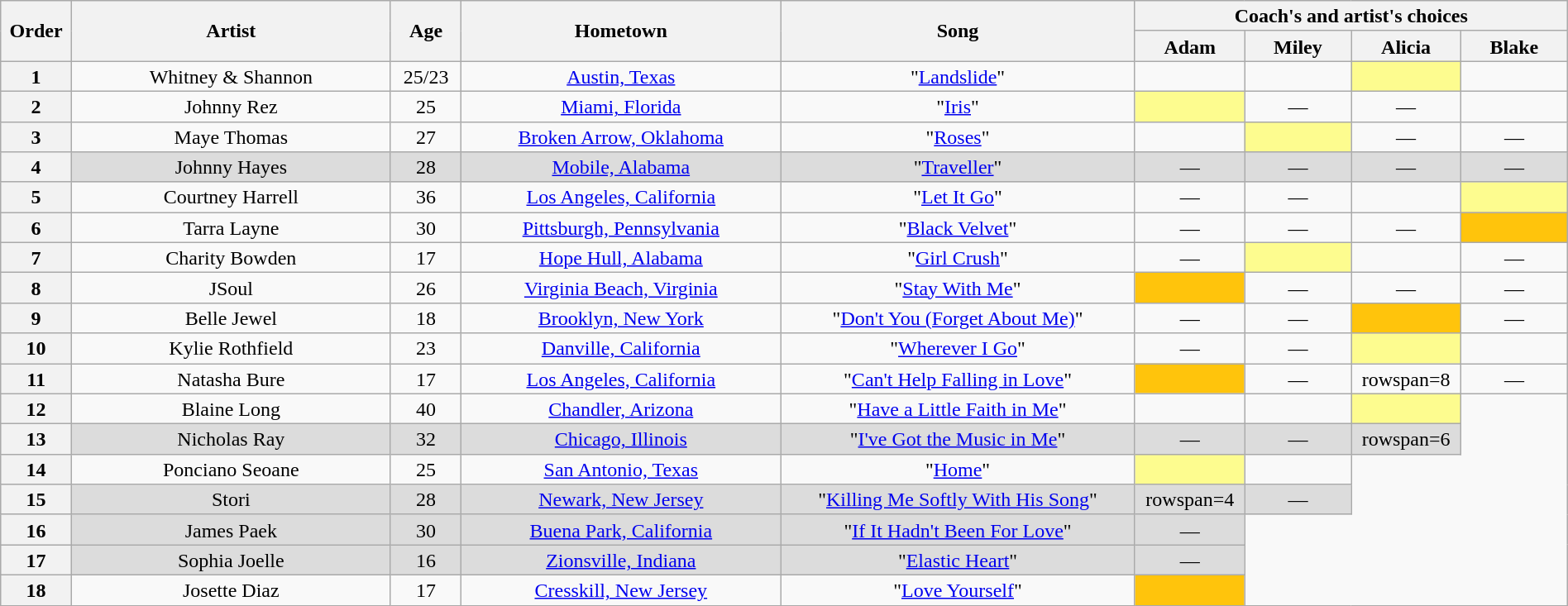<table class="wikitable" style="text-align:center; line-height:17px; width:100%;">
<tr>
<th scope="col" rowspan="2" style="width:04%;">Order</th>
<th scope="col" rowspan="2" style="width:18%;">Artist</th>
<th scope="col" rowspan="2" style="width:04%;">Age</th>
<th scope="col" rowspan="2" style="width:18%;">Hometown</th>
<th scope="col" rowspan="2" style="width:20%;">Song</th>
<th scope="col" colspan="4" style="width:24%;">Coach's and artist's choices</th>
</tr>
<tr>
<th style="width:06%;">Adam</th>
<th style="width:06%;">Miley</th>
<th style="width:06%;">Alicia</th>
<th style="width:06%;">Blake</th>
</tr>
<tr>
<th>1</th>
<td>Whitney & Shannon</td>
<td>25/23</td>
<td><a href='#'>Austin, Texas</a></td>
<td>"<a href='#'>Landslide</a>"</td>
<td><strong></strong></td>
<td><strong></strong></td>
<td style="background:#fdfc8f;"><strong></strong></td>
<td><strong></strong></td>
</tr>
<tr>
<th>2</th>
<td>Johnny Rez</td>
<td>25</td>
<td><a href='#'>Miami, Florida</a></td>
<td>"<a href='#'>Iris</a>"</td>
<td style="background:#fdfc8f;"><strong></strong></td>
<td>—</td>
<td>—</td>
<td><strong></strong></td>
</tr>
<tr>
<th>3</th>
<td>Maye Thomas</td>
<td>27</td>
<td><a href='#'>Broken Arrow, Oklahoma</a></td>
<td>"<a href='#'>Roses</a>"</td>
<td><strong></strong></td>
<td style="background:#fdfc8f;"><strong></strong></td>
<td>—</td>
<td>—</td>
</tr>
<tr style="background:#DCDCDC;">
<th>4</th>
<td>Johnny Hayes</td>
<td>28</td>
<td><a href='#'>Mobile, Alabama</a></td>
<td>"<a href='#'>Traveller</a>"</td>
<td>—</td>
<td>—</td>
<td>—</td>
<td>—</td>
</tr>
<tr>
<th>5</th>
<td>Courtney Harrell</td>
<td>36</td>
<td><a href='#'>Los Angeles, California</a></td>
<td>"<a href='#'>Let It Go</a>"</td>
<td>—</td>
<td>—</td>
<td><strong></strong></td>
<td style="background:#fdfc8f;"><strong></strong></td>
</tr>
<tr>
<th>6</th>
<td>Tarra Layne</td>
<td>30</td>
<td><a href='#'>Pittsburgh, Pennsylvania</a></td>
<td>"<a href='#'>Black Velvet</a>"</td>
<td>—</td>
<td>—</td>
<td>—</td>
<td style="background:#FFC40C;"><strong></strong></td>
</tr>
<tr>
<th>7</th>
<td>Charity Bowden</td>
<td>17</td>
<td><a href='#'>Hope Hull, Alabama</a></td>
<td>"<a href='#'>Girl Crush</a>"</td>
<td>—</td>
<td style="background:#fdfc8f;"><strong></strong></td>
<td><strong></strong></td>
<td>—</td>
</tr>
<tr>
<th>8</th>
<td>JSoul</td>
<td>26</td>
<td><a href='#'>Virginia Beach, Virginia</a></td>
<td>"<a href='#'>Stay With Me</a>"</td>
<td style="background:#FFC40C;"><strong></strong></td>
<td>—</td>
<td>—</td>
<td>—</td>
</tr>
<tr>
<th>9</th>
<td>Belle Jewel</td>
<td>18</td>
<td><a href='#'>Brooklyn, New York</a></td>
<td>"<a href='#'>Don't You (Forget About Me)</a>"</td>
<td>—</td>
<td>—</td>
<td style="background:#FFC40C;"><strong></strong></td>
<td>—</td>
</tr>
<tr>
<th>10</th>
<td>Kylie Rothfield</td>
<td>23</td>
<td><a href='#'>Danville, California</a></td>
<td>"<a href='#'>Wherever I Go</a>"</td>
<td>—</td>
<td>—</td>
<td style="background:#fdfc8f;"><strong></strong></td>
<td><strong></strong></td>
</tr>
<tr>
<th>11</th>
<td>Natasha Bure</td>
<td>17</td>
<td><a href='#'>Los Angeles, California</a></td>
<td>"<a href='#'>Can't Help Falling in Love</a>"</td>
<td style="background:#FFC40C;"><strong></strong></td>
<td>—</td>
<td>rowspan=8 </td>
<td>—</td>
</tr>
<tr>
<th>12</th>
<td>Blaine Long</td>
<td>40</td>
<td><a href='#'>Chandler, Arizona</a></td>
<td>"<a href='#'>Have a Little Faith in Me</a>"</td>
<td><strong></strong></td>
<td><strong></strong></td>
<td style="background:#fdfc8f;"><strong></strong></td>
</tr>
<tr style="background:#DCDCDC;">
<th>13</th>
<td>Nicholas Ray</td>
<td>32</td>
<td><a href='#'>Chicago, Illinois</a></td>
<td>"<a href='#'>I've Got the Music in Me</a>"</td>
<td>—</td>
<td>—</td>
<td>rowspan=6 </td>
</tr>
<tr>
<th>14</th>
<td>Ponciano Seoane</td>
<td>25</td>
<td><a href='#'>San Antonio, Texas</a></td>
<td>"<a href='#'>Home</a>"</td>
<td style="background:#fdfc8f;"><strong></strong></td>
<td><strong></strong></td>
</tr>
<tr style="background:#DCDCDC;">
<th>15</th>
<td>Stori</td>
<td>28</td>
<td><a href='#'>Newark, New Jersey</a></td>
<td>"<a href='#'>Killing Me Softly With His Song</a>"</td>
<td>rowspan=4 </td>
<td>—</td>
</tr>
<tr style="background:#DCDCDC;">
<th>16</th>
<td>James Paek</td>
<td>30</td>
<td><a href='#'>Buena Park, California</a></td>
<td>"<a href='#'>If It Hadn't Been For Love</a>"</td>
<td>—</td>
</tr>
<tr style="background:#DCDCDC;">
<th>17</th>
<td>Sophia Joelle</td>
<td>16</td>
<td><a href='#'>Zionsville, Indiana</a></td>
<td>"<a href='#'>Elastic Heart</a>"</td>
<td>—</td>
</tr>
<tr>
<th>18</th>
<td>Josette Diaz</td>
<td>17</td>
<td><a href='#'>Cresskill, New Jersey</a></td>
<td>"<a href='#'>Love Yourself</a>"</td>
<td style="background:#FFC40C;"><strong></strong></td>
</tr>
</table>
